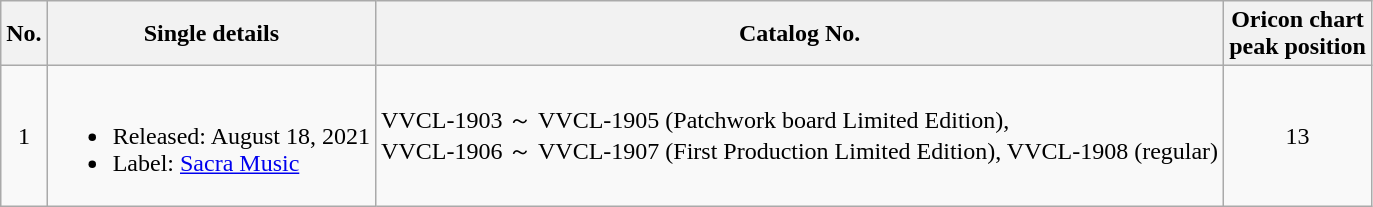<table class="wikitable">
<tr>
<th>No.</th>
<th>Single details</th>
<th>Catalog No.</th>
<th>Oricon chart <br>peak position</th>
</tr>
<tr>
<td align=center>1</td>
<td><br><ul><li>Released: August 18, 2021</li><li>Label: <a href='#'>Sacra Music</a></li></ul></td>
<td>VVCL-1903 ～ VVCL-1905 (Patchwork board Limited Edition),<br>VVCL-1906 ～ VVCL-1907 (First Production Limited Edition),
VVCL-1908 (regular)</td>
<td align="center">13</td>
</tr>
</table>
